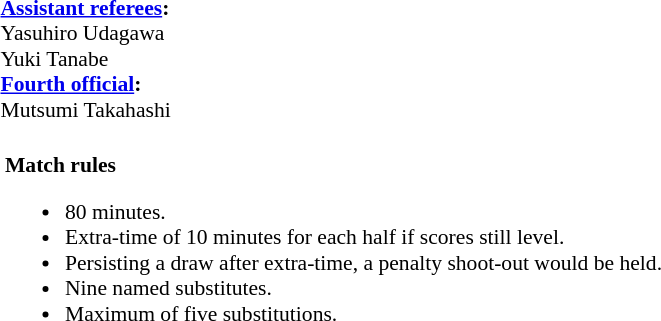<table style="width:100%;font-size:90%">
<tr>
<td><br><strong><a href='#'>Assistant referees</a>:</strong>
<br>Yasuhiro Udagawa
<br>Yuki Tanabe
<br><strong><a href='#'>Fourth official</a>:</strong>
<br>Mutsumi Takahashi<table style="width:60%; vertical-align:top;">
<tr>
<td><br><strong>Match rules</strong><ul><li>80 minutes.</li><li>Extra-time of 10 minutes for each half if scores still level.</li><li>Persisting a draw after extra-time, a penalty shoot-out would be held.</li><li>Nine named substitutes.</li><li>Maximum of five substitutions.</li></ul></td>
</tr>
</table>
</td>
</tr>
</table>
